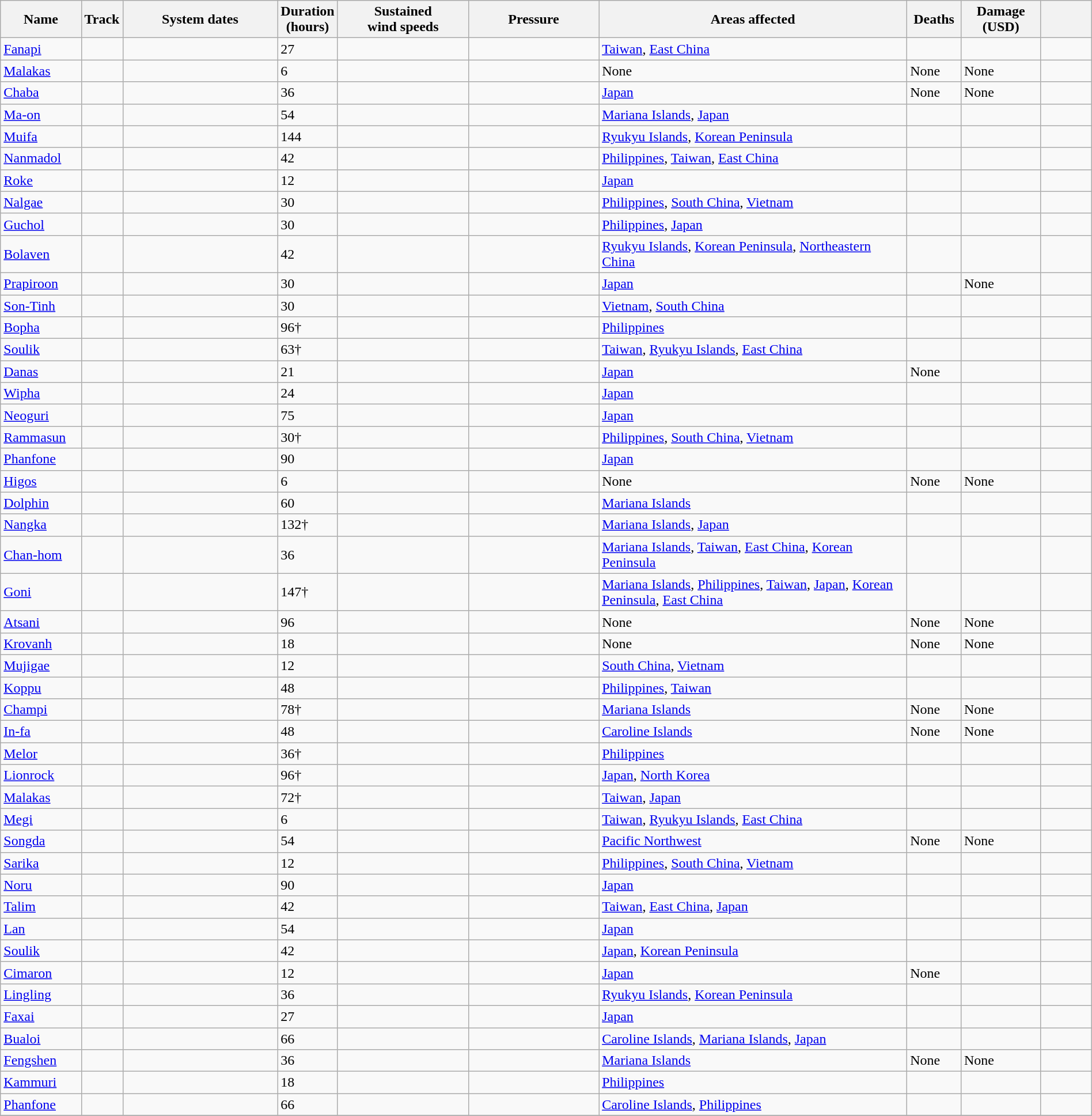<table class="wikitable sortable" width="100%">
<tr>
<th scope="col" width="7.5%">Name</th>
<th scope="col" class="unsortable">Track</th>
<th scope="col" width="15%">System dates</th>
<th scope="col" width="5%">Duration<br>(hours)</th>
<th scope="col" width="12.5%">Sustained<br>wind speeds</th>
<th scope="col" width="12.5%">Pressure</th>
<th scope="col" width="30%" class="unsortable">Areas affected</th>
<th scope="col" width="5%">Deaths</th>
<th scope="col" width="7.5%">Damage<br>(USD)</th>
<th scope="col" width="5%" class="unsortable"></th>
</tr>
<tr>
<td><a href='#'>Fanapi</a></td>
<td></td>
<td></td>
<td>27</td>
<td></td>
<td></td>
<td><a href='#'>Taiwan</a>, <a href='#'>East China</a></td>
<td></td>
<td></td>
<td></td>
</tr>
<tr>
<td><a href='#'>Malakas</a></td>
<td></td>
<td></td>
<td>6</td>
<td></td>
<td></td>
<td>None</td>
<td>None</td>
<td>None</td>
<td></td>
</tr>
<tr>
<td><a href='#'>Chaba</a></td>
<td></td>
<td></td>
<td>36</td>
<td></td>
<td></td>
<td><a href='#'>Japan</a></td>
<td>None</td>
<td>None</td>
<td></td>
</tr>
<tr>
<td><a href='#'>Ma-on</a></td>
<td></td>
<td></td>
<td>54</td>
<td></td>
<td></td>
<td><a href='#'>Mariana Islands</a>, <a href='#'>Japan</a></td>
<td></td>
<td></td>
<td></td>
</tr>
<tr>
<td><a href='#'>Muifa</a></td>
<td></td>
<td></td>
<td>144</td>
<td></td>
<td></td>
<td><a href='#'>Ryukyu Islands</a>, <a href='#'>Korean Peninsula</a></td>
<td></td>
<td></td>
<td></td>
</tr>
<tr>
<td><a href='#'>Nanmadol</a></td>
<td></td>
<td></td>
<td>42</td>
<td></td>
<td></td>
<td><a href='#'>Philippines</a>, <a href='#'>Taiwan</a>, <a href='#'>East China</a></td>
<td></td>
<td></td>
<td></td>
</tr>
<tr>
<td><a href='#'>Roke</a></td>
<td></td>
<td></td>
<td>12</td>
<td></td>
<td></td>
<td><a href='#'>Japan</a></td>
<td></td>
<td></td>
<td></td>
</tr>
<tr>
<td><a href='#'>Nalgae</a></td>
<td></td>
<td></td>
<td>30</td>
<td></td>
<td></td>
<td><a href='#'>Philippines</a>, <a href='#'>South China</a>, <a href='#'>Vietnam</a></td>
<td></td>
<td></td>
<td></td>
</tr>
<tr>
<td><a href='#'>Guchol</a></td>
<td></td>
<td></td>
<td>30</td>
<td></td>
<td></td>
<td><a href='#'>Philippines</a>, <a href='#'>Japan</a></td>
<td></td>
<td></td>
<td></td>
</tr>
<tr>
<td><a href='#'>Bolaven</a></td>
<td></td>
<td></td>
<td>42</td>
<td></td>
<td></td>
<td><a href='#'>Ryukyu Islands</a>, <a href='#'>Korean Peninsula</a>, <a href='#'>Northeastern China</a></td>
<td></td>
<td></td>
<td></td>
</tr>
<tr>
<td><a href='#'>Prapiroon</a></td>
<td></td>
<td></td>
<td>30</td>
<td></td>
<td></td>
<td><a href='#'>Japan</a></td>
<td></td>
<td>None</td>
<td></td>
</tr>
<tr>
<td><a href='#'>Son-Tinh</a></td>
<td></td>
<td></td>
<td>30</td>
<td></td>
<td></td>
<td><a href='#'>Vietnam</a>, <a href='#'>South China</a></td>
<td></td>
<td></td>
<td></td>
</tr>
<tr>
<td><a href='#'>Bopha</a></td>
<td></td>
<td></td>
<td>96†</td>
<td></td>
<td></td>
<td><a href='#'>Philippines</a></td>
<td></td>
<td></td>
<td></td>
</tr>
<tr>
<td><a href='#'>Soulik</a></td>
<td></td>
<td></td>
<td>63†</td>
<td></td>
<td></td>
<td><a href='#'>Taiwan</a>, <a href='#'>Ryukyu Islands</a>, <a href='#'>East China</a></td>
<td></td>
<td></td>
<td></td>
</tr>
<tr>
<td><a href='#'>Danas</a></td>
<td></td>
<td></td>
<td>21</td>
<td></td>
<td></td>
<td><a href='#'>Japan</a></td>
<td>None</td>
<td></td>
<td></td>
</tr>
<tr>
<td><a href='#'>Wipha</a></td>
<td></td>
<td></td>
<td>24</td>
<td></td>
<td></td>
<td><a href='#'>Japan</a></td>
<td></td>
<td></td>
<td></td>
</tr>
<tr>
<td><a href='#'>Neoguri</a></td>
<td></td>
<td></td>
<td>75</td>
<td></td>
<td></td>
<td><a href='#'>Japan</a></td>
<td></td>
<td></td>
<td></td>
</tr>
<tr>
<td><a href='#'>Rammasun</a></td>
<td></td>
<td></td>
<td>30†</td>
<td></td>
<td></td>
<td><a href='#'>Philippines</a>, <a href='#'>South China</a>, <a href='#'>Vietnam</a></td>
<td></td>
<td></td>
<td></td>
</tr>
<tr>
<td><a href='#'>Phanfone</a></td>
<td></td>
<td></td>
<td>90</td>
<td></td>
<td></td>
<td><a href='#'>Japan</a></td>
<td></td>
<td></td>
<td></td>
</tr>
<tr>
<td><a href='#'>Higos</a></td>
<td></td>
<td></td>
<td>6</td>
<td></td>
<td></td>
<td>None</td>
<td>None</td>
<td>None</td>
<td></td>
</tr>
<tr>
<td><a href='#'>Dolphin</a></td>
<td></td>
<td></td>
<td>60</td>
<td></td>
<td></td>
<td><a href='#'>Mariana Islands</a></td>
<td></td>
<td></td>
<td></td>
</tr>
<tr>
<td><a href='#'>Nangka</a></td>
<td></td>
<td></td>
<td>132†</td>
<td></td>
<td></td>
<td><a href='#'>Mariana Islands</a>, <a href='#'>Japan</a></td>
<td></td>
<td></td>
<td></td>
</tr>
<tr>
<td><a href='#'>Chan-hom</a></td>
<td></td>
<td></td>
<td>36</td>
<td></td>
<td></td>
<td><a href='#'>Mariana Islands</a>, <a href='#'>Taiwan</a>, <a href='#'>East China</a>, <a href='#'>Korean Peninsula</a></td>
<td></td>
<td></td>
<td></td>
</tr>
<tr>
<td><a href='#'>Goni</a></td>
<td></td>
<td></td>
<td>147†</td>
<td></td>
<td></td>
<td><a href='#'>Mariana Islands</a>, <a href='#'>Philippines</a>, <a href='#'>Taiwan</a>, <a href='#'>Japan</a>, <a href='#'>Korean Peninsula</a>, <a href='#'>East China</a></td>
<td></td>
<td></td>
<td></td>
</tr>
<tr>
<td><a href='#'>Atsani</a></td>
<td></td>
<td></td>
<td>96</td>
<td></td>
<td></td>
<td>None</td>
<td>None</td>
<td>None</td>
<td></td>
</tr>
<tr>
<td><a href='#'>Krovanh</a></td>
<td></td>
<td></td>
<td>18</td>
<td></td>
<td></td>
<td>None</td>
<td>None</td>
<td>None</td>
<td></td>
</tr>
<tr>
<td><a href='#'>Mujigae</a></td>
<td></td>
<td></td>
<td>12</td>
<td></td>
<td></td>
<td><a href='#'>South China</a>, <a href='#'>Vietnam</a></td>
<td></td>
<td></td>
<td></td>
</tr>
<tr>
<td><a href='#'>Koppu</a></td>
<td></td>
<td></td>
<td>48</td>
<td></td>
<td></td>
<td><a href='#'>Philippines</a>, <a href='#'>Taiwan</a></td>
<td></td>
<td></td>
<td></td>
</tr>
<tr>
<td><a href='#'>Champi</a></td>
<td></td>
<td></td>
<td>78†</td>
<td></td>
<td></td>
<td><a href='#'>Mariana Islands</a></td>
<td>None</td>
<td>None</td>
<td></td>
</tr>
<tr>
<td><a href='#'>In-fa</a></td>
<td></td>
<td></td>
<td>48</td>
<td></td>
<td></td>
<td><a href='#'>Caroline Islands</a></td>
<td>None</td>
<td>None</td>
<td></td>
</tr>
<tr>
<td><a href='#'>Melor</a></td>
<td></td>
<td></td>
<td>36†</td>
<td></td>
<td></td>
<td><a href='#'>Philippines</a></td>
<td></td>
<td></td>
<td></td>
</tr>
<tr>
<td><a href='#'>Lionrock</a></td>
<td></td>
<td></td>
<td>96†</td>
<td></td>
<td></td>
<td><a href='#'>Japan</a>, <a href='#'>North Korea</a></td>
<td></td>
<td></td>
<td></td>
</tr>
<tr>
<td><a href='#'>Malakas</a></td>
<td></td>
<td></td>
<td>72†</td>
<td></td>
<td></td>
<td><a href='#'>Taiwan</a>, <a href='#'>Japan</a></td>
<td></td>
<td></td>
<td></td>
</tr>
<tr>
<td><a href='#'>Megi</a></td>
<td></td>
<td></td>
<td>6</td>
<td></td>
<td></td>
<td><a href='#'>Taiwan</a>, <a href='#'>Ryukyu Islands</a>, <a href='#'>East China</a></td>
<td></td>
<td></td>
<td></td>
</tr>
<tr>
<td><a href='#'>Songda</a></td>
<td></td>
<td></td>
<td>54</td>
<td></td>
<td></td>
<td><a href='#'>Pacific Northwest</a></td>
<td>None</td>
<td>None</td>
<td></td>
</tr>
<tr>
<td><a href='#'>Sarika</a></td>
<td></td>
<td></td>
<td>12</td>
<td></td>
<td></td>
<td><a href='#'>Philippines</a>, <a href='#'>South China</a>, <a href='#'>Vietnam</a></td>
<td></td>
<td></td>
<td></td>
</tr>
<tr>
<td><a href='#'>Noru</a></td>
<td></td>
<td></td>
<td>90</td>
<td></td>
<td></td>
<td><a href='#'>Japan</a></td>
<td></td>
<td></td>
<td></td>
</tr>
<tr>
<td><a href='#'>Talim</a></td>
<td></td>
<td></td>
<td>42</td>
<td></td>
<td></td>
<td><a href='#'>Taiwan</a>, <a href='#'>East China</a>, <a href='#'>Japan</a></td>
<td></td>
<td></td>
<td></td>
</tr>
<tr>
<td><a href='#'>Lan</a></td>
<td></td>
<td></td>
<td>54</td>
<td></td>
<td></td>
<td><a href='#'>Japan</a></td>
<td></td>
<td></td>
<td></td>
</tr>
<tr>
<td><a href='#'>Soulik</a></td>
<td></td>
<td></td>
<td>42</td>
<td></td>
<td></td>
<td><a href='#'>Japan</a>, <a href='#'>Korean Peninsula</a></td>
<td></td>
<td></td>
<td></td>
</tr>
<tr>
<td><a href='#'>Cimaron</a></td>
<td></td>
<td></td>
<td>12</td>
<td></td>
<td></td>
<td><a href='#'>Japan</a></td>
<td>None</td>
<td></td>
<td></td>
</tr>
<tr>
<td><a href='#'>Lingling</a></td>
<td></td>
<td></td>
<td>36</td>
<td></td>
<td></td>
<td><a href='#'>Ryukyu Islands</a>, <a href='#'>Korean Peninsula</a></td>
<td></td>
<td></td>
<td></td>
</tr>
<tr>
<td><a href='#'>Faxai</a></td>
<td></td>
<td></td>
<td>27</td>
<td></td>
<td></td>
<td><a href='#'>Japan</a></td>
<td></td>
<td></td>
<td></td>
</tr>
<tr>
<td><a href='#'>Bualoi</a></td>
<td></td>
<td></td>
<td>66</td>
<td></td>
<td></td>
<td><a href='#'>Caroline Islands</a>, <a href='#'>Mariana Islands</a>, <a href='#'>Japan</a></td>
<td></td>
<td></td>
<td></td>
</tr>
<tr>
<td><a href='#'>Fengshen</a></td>
<td></td>
<td></td>
<td>36</td>
<td></td>
<td></td>
<td><a href='#'>Mariana Islands</a></td>
<td>None</td>
<td>None</td>
<td></td>
</tr>
<tr>
<td><a href='#'>Kammuri</a></td>
<td></td>
<td></td>
<td>18</td>
<td></td>
<td></td>
<td><a href='#'>Philippines</a></td>
<td></td>
<td></td>
<td></td>
</tr>
<tr>
<td><a href='#'>Phanfone</a></td>
<td></td>
<td></td>
<td>66</td>
<td></td>
<td></td>
<td><a href='#'>Caroline Islands</a>, <a href='#'>Philippines</a></td>
<td></td>
<td></td>
<td></td>
</tr>
<tr>
</tr>
</table>
